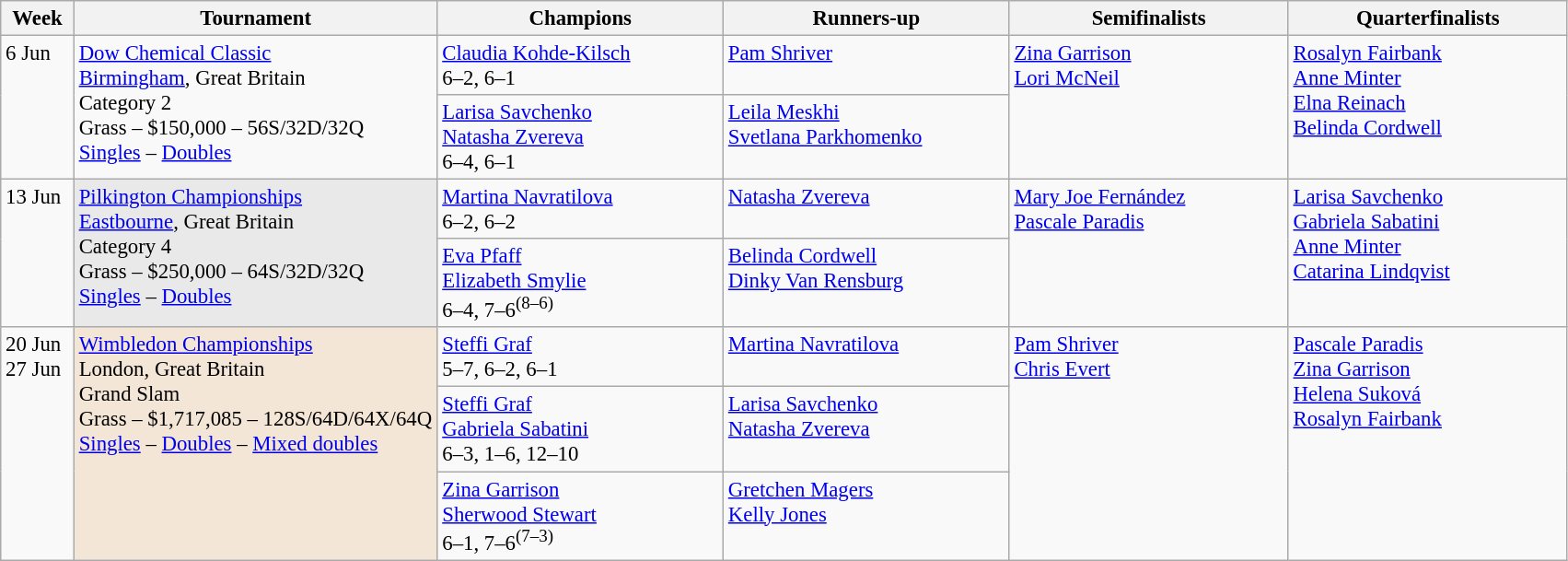<table class=wikitable style=font-size:95%>
<tr>
<th style="width:46px;">Week</th>
<th style="width:256px;">Tournament</th>
<th style="width:200px;">Champions</th>
<th style="width:200px;">Runners-up</th>
<th style="width:195px;">Semifinalists</th>
<th style="width:195px;">Quarterfinalists</th>
</tr>
<tr valign="top">
<td rowspan=2>6 Jun</td>
<td rowspan=2><a href='#'>Dow Chemical Classic</a><br><a href='#'>Birmingham</a>, Great Britain<br>Category 2 <br>Grass – $150,000 – 56S/32D/32Q <br><a href='#'>Singles</a> – <a href='#'>Doubles</a></td>
<td> <a href='#'>Claudia Kohde-Kilsch</a><br> 6–2, 6–1</td>
<td> <a href='#'>Pam Shriver</a></td>
<td rowspan=2> <a href='#'>Zina Garrison</a><br> <a href='#'>Lori McNeil</a></td>
<td rowspan=2> <a href='#'>Rosalyn Fairbank</a><br> <a href='#'>Anne Minter</a><br> <a href='#'>Elna Reinach</a><br>  <a href='#'>Belinda Cordwell</a></td>
</tr>
<tr valign="top">
<td> <a href='#'>Larisa Savchenko</a><br> <a href='#'>Natasha Zvereva</a><br> 6–4, 6–1</td>
<td> <a href='#'>Leila Meskhi</a><br> <a href='#'>Svetlana Parkhomenko</a></td>
</tr>
<tr valign="top">
<td rowspan=2>13 Jun</td>
<td rowspan=2 style="background:#E9E9E9;"><a href='#'>Pilkington Championships</a><br><a href='#'>Eastbourne</a>, Great Britain<br>Category 4 <br>Grass – $250,000 – 64S/32D/32Q <br><a href='#'>Singles</a> – <a href='#'>Doubles</a></td>
<td> <a href='#'>Martina Navratilova</a><br>6–2, 6–2</td>
<td> <a href='#'>Natasha Zvereva</a></td>
<td rowspan=2> <a href='#'>Mary Joe Fernández</a><br> <a href='#'>Pascale Paradis</a></td>
<td rowspan=2> <a href='#'>Larisa Savchenko</a><br> <a href='#'>Gabriela Sabatini</a><br> <a href='#'>Anne Minter</a><br>  <a href='#'>Catarina Lindqvist</a></td>
</tr>
<tr valign="top">
<td> <a href='#'>Eva Pfaff</a><br> <a href='#'>Elizabeth Smylie</a><br> 6–4, 7–6<sup>(8–6)</sup></td>
<td> <a href='#'>Belinda Cordwell</a> <br> <a href='#'>Dinky Van Rensburg</a></td>
</tr>
<tr valign=top>
<td rowspan=3>20 Jun<br>27 Jun</td>
<td rowspan=3 style="background:#F3E6D7;"><a href='#'>Wimbledon Championships</a><br>London, Great Britain<br>Grand Slam<br>Grass – $1,717,085 – 128S/64D/64X/64Q <br><a href='#'>Singles</a> – <a href='#'>Doubles</a> – <a href='#'>Mixed doubles</a></td>
<td> <a href='#'>Steffi Graf</a> <br>5–7, 6–2, 6–1</td>
<td> <a href='#'>Martina Navratilova</a></td>
<td rowspan=3> <a href='#'>Pam Shriver</a> <br> <a href='#'>Chris Evert</a></td>
<td rowspan=3> <a href='#'>Pascale Paradis</a> <br> <a href='#'>Zina Garrison</a><br>  <a href='#'>Helena Suková</a> <br> <a href='#'>Rosalyn Fairbank</a></td>
</tr>
<tr valign="top">
<td> <a href='#'>Steffi Graf</a><br> <a href='#'>Gabriela Sabatini</a>  <br>6–3, 1–6, 12–10</td>
<td> <a href='#'>Larisa Savchenko</a> <br>  <a href='#'>Natasha Zvereva</a></td>
</tr>
<tr valign="top">
<td> <a href='#'>Zina Garrison</a><br> <a href='#'>Sherwood Stewart</a> <br>6–1, 7–6<sup>(7–3)</sup></td>
<td> <a href='#'>Gretchen Magers</a><br>  <a href='#'>Kelly Jones</a></td>
</tr>
</table>
